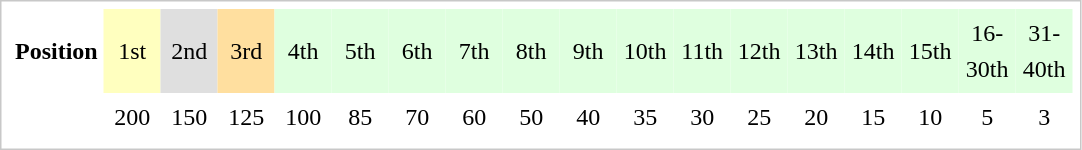<table cellpadding="4" cellspacing="0"  style="border: 1px solid rgb(200,200,200); color: black; margin: 0 0 0.5em 0; background-color: rgb(255, 255, 255); padding: 5px; float: left; clear: left; ; text-align: center; vertical-align: top; font-size: 100%; line-height: 1.5em;">
<tr>
<td align="left"><strong>Position</strong></td>
<td width=30 bgcolor="#ffffbf">1st</td>
<td width=30 bgcolor="#dfdfdf">2nd</td>
<td width=30 bgcolor="#ffdf9f">3rd</td>
<td width=30 bgcolor="#dfffdf">4th</td>
<td width=30 bgcolor="#dfffdf">5th</td>
<td width=30 bgcolor="#dfffdf">6th</td>
<td width=30 bgcolor="#dfffdf">7th</td>
<td width=30 bgcolor="#dfffdf">8th</td>
<td width=30 bgcolor="#dfffdf">9th</td>
<td width=30 bgcolor="#dfffdf">10th</td>
<td width=30 bgcolor="#dfffdf">11th</td>
<td width=30 bgcolor="#dfffdf">12th</td>
<td width=30 bgcolor="#dfffdf">13th</td>
<td width=30 bgcolor="#dfffdf">14th</td>
<td width=30 bgcolor="#dfffdf">15th</td>
<td width=30 bgcolor="#dfffdf">16-30th</td>
<td width=30 bgcolor="#dfffdf">31-40th</td>
</tr>
<tr>
<td align="left"></td>
<td>200</td>
<td>150</td>
<td>125</td>
<td>100</td>
<td>85</td>
<td>70</td>
<td>60</td>
<td>50</td>
<td>40</td>
<td>35</td>
<td>30</td>
<td>25</td>
<td>20</td>
<td>15</td>
<td>10</td>
<td>5</td>
<td>3</td>
</tr>
</table>
